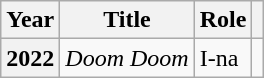<table class="wikitable plainrowheaders">
<tr>
<th scope="col">Year</th>
<th scope="col">Title</th>
<th scope="col">Role</th>
<th scope="col" class="unsortable"></th>
</tr>
<tr>
<th scope="row">2022</th>
<td><em>Doom Doom</em></td>
<td>I-na</td>
<td style="text-align:center"></td>
</tr>
</table>
